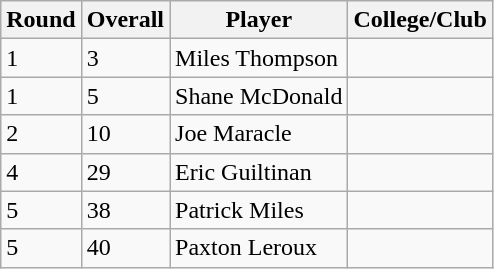<table class="wikitable">
<tr>
<th>Round</th>
<th>Overall</th>
<th>Player</th>
<th>College/Club</th>
</tr>
<tr>
<td>1</td>
<td>3</td>
<td>Miles Thompson</td>
<td></td>
</tr>
<tr>
<td>1</td>
<td>5</td>
<td>Shane McDonald</td>
<td></td>
</tr>
<tr>
<td>2</td>
<td>10</td>
<td>Joe Maracle</td>
<td></td>
</tr>
<tr>
<td>4</td>
<td>29</td>
<td>Eric Guiltinan</td>
<td></td>
</tr>
<tr>
<td>5</td>
<td>38</td>
<td>Patrick Miles</td>
<td></td>
</tr>
<tr>
<td>5</td>
<td>40</td>
<td>Paxton Leroux</td>
<td></td>
</tr>
</table>
